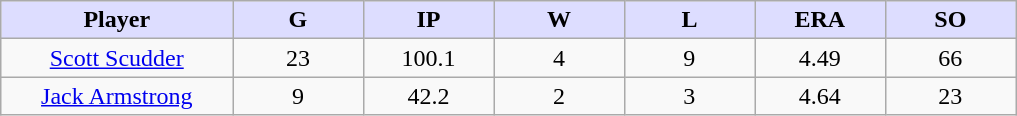<table class="wikitable sortable">
<tr>
<th style="background:#ddf; width:16%;">Player</th>
<th style="background:#ddf; width:9%;">G</th>
<th style="background:#ddf; width:9%;">IP</th>
<th style="background:#ddf; width:9%;">W</th>
<th style="background:#ddf; width:9%;">L</th>
<th style="background:#ddf; width:9%;">ERA</th>
<th style="background:#ddf; width:9%;">SO</th>
</tr>
<tr align=center>
<td><a href='#'>Scott Scudder</a></td>
<td>23</td>
<td>100.1</td>
<td>4</td>
<td>9</td>
<td>4.49</td>
<td>66</td>
</tr>
<tr align=center>
<td><a href='#'>Jack Armstrong</a></td>
<td>9</td>
<td>42.2</td>
<td>2</td>
<td>3</td>
<td>4.64</td>
<td>23</td>
</tr>
</table>
